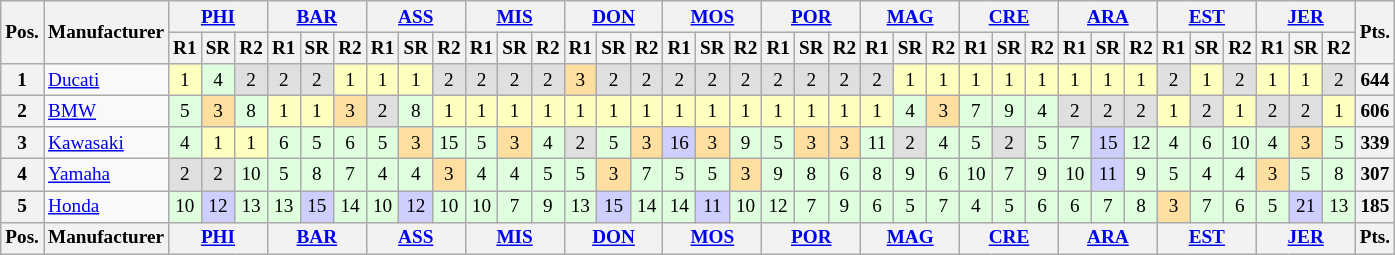<table class="wikitable" style="font-size:80%; text-align:center;">
<tr>
<th rowspan="2">Pos.</th>
<th rowspan="2">Manufacturer</th>
<th colspan="3"><a href='#'>PHI</a><br></th>
<th colspan="3"><a href='#'>BAR</a><br></th>
<th colspan="3"><a href='#'>ASS</a><br></th>
<th colspan="3"><a href='#'>MIS</a><br></th>
<th colspan="3"><a href='#'>DON</a><br></th>
<th colspan="3"><a href='#'>MOS</a><br></th>
<th colspan="3"><a href='#'>POR</a><br></th>
<th colspan="3"><a href='#'>MAG</a><br></th>
<th colspan="3"><a href='#'>CRE</a><br></th>
<th colspan="3"><a href='#'>ARA</a><br></th>
<th colspan="3"><a href='#'>EST</a><br></th>
<th colspan="3"><a href='#'>JER</a><br></th>
<th rowspan="2">Pts.</th>
</tr>
<tr>
<th>R1</th>
<th>SR</th>
<th>R2</th>
<th>R1</th>
<th>SR</th>
<th>R2</th>
<th>R1</th>
<th>SR</th>
<th>R2</th>
<th>R1</th>
<th>SR</th>
<th>R2</th>
<th>R1</th>
<th>SR</th>
<th>R2</th>
<th>R1</th>
<th>SR</th>
<th>R2</th>
<th>R1</th>
<th>SR</th>
<th>R2</th>
<th>R1</th>
<th>SR</th>
<th>R2</th>
<th>R1</th>
<th>SR</th>
<th>R2</th>
<th>R1</th>
<th>SR</th>
<th>R2</th>
<th>R1</th>
<th>SR</th>
<th>R2</th>
<th>R1</th>
<th>SR</th>
<th>R2</th>
</tr>
<tr>
<th>1</th>
<td style="text-align:left"> <a href='#'>Ducati</a></td>
<td style="background:#ffffbf;">1</td>
<td style="background:#dfffdf;">4</td>
<td style="background:#dfdfdf;">2</td>
<td style="background:#dfdfdf;">2</td>
<td style="background:#dfdfdf;">2</td>
<td style="background:#ffffbf;">1</td>
<td style="background:#ffffbf;">1</td>
<td style="background:#ffffbf;">1</td>
<td style="background:#dfdfdf;">2</td>
<td style="background:#dfdfdf;">2</td>
<td style="background:#dfdfdf;">2</td>
<td style="background:#dfdfdf;">2</td>
<td style="background:#ffdf9f;">3</td>
<td style="background:#dfdfdf;">2</td>
<td style="background:#dfdfdf;">2</td>
<td style="background:#dfdfdf;">2</td>
<td style="background:#dfdfdf;">2</td>
<td style="background:#dfdfdf;">2</td>
<td style="background:#dfdfdf;">2</td>
<td style="background:#dfdfdf;">2</td>
<td style="background:#dfdfdf;">2</td>
<td style="background:#dfdfdf;">2</td>
<td style="background:#ffffbf;">1</td>
<td style="background:#ffffbf;">1</td>
<td style="background:#ffffbf;">1</td>
<td style="background:#ffffbf;">1</td>
<td style="background:#ffffbf;">1</td>
<td style="background:#ffffbf;">1</td>
<td style="background:#ffffbf;">1</td>
<td style="background:#ffffbf;">1</td>
<td style="background:#dfdfdf;">2</td>
<td style="background:#ffffbf;">1</td>
<td style="background:#dfdfdf;">2</td>
<td style="background:#ffffbf;">1</td>
<td style="background:#ffffbf;">1</td>
<td style="background:#dfdfdf;">2</td>
<th>644</th>
</tr>
<tr>
<th>2</th>
<td style="text-align:left"> <a href='#'>BMW</a></td>
<td style="background:#dfffdf;">5</td>
<td style="background:#ffdf9f;">3</td>
<td style="background:#dfffdf;">8</td>
<td style="background:#ffffbf;">1</td>
<td style="background:#ffffbf;">1</td>
<td style="background:#ffdf9f;">3</td>
<td style="background:#dfdfdf;">2</td>
<td style="background:#dfffdf;">8</td>
<td style="background:#ffffbf;">1</td>
<td style="background:#ffffbf;">1</td>
<td style="background:#ffffbf;">1</td>
<td style="background:#ffffbf;">1</td>
<td style="background:#ffffbf;">1</td>
<td style="background:#ffffbf;">1</td>
<td style="background:#ffffbf;">1</td>
<td style="background:#ffffbf;">1</td>
<td style="background:#ffffbf;">1</td>
<td style="background:#ffffbf;">1</td>
<td style="background:#ffffbf;">1</td>
<td style="background:#ffffbf;">1</td>
<td style="background:#ffffbf;">1</td>
<td style="background:#ffffbf;">1</td>
<td style="background:#dfffdf;">4</td>
<td style="background:#ffdf9f;">3</td>
<td style="background:#dfffdf;">7</td>
<td style="background:#dfffdf;">9</td>
<td style="background:#dfffdf;">4</td>
<td style="background:#dfdfdf;">2</td>
<td style="background:#dfdfdf;">2</td>
<td style="background:#dfdfdf;">2</td>
<td style="background:#ffffbf;">1</td>
<td style="background:#dfdfdf;">2</td>
<td style="background:#ffffbf;">1</td>
<td style="background:#dfdfdf;">2</td>
<td style="background:#dfdfdf;">2</td>
<td style="background:#ffffbf;">1</td>
<th>606</th>
</tr>
<tr>
<th>3</th>
<td style="text-align:left;white-space:nowrap"> <a href='#'>Kawasaki</a></td>
<td style="background:#dfffdf;">4</td>
<td style="background:#ffffbf;">1</td>
<td style="background:#ffffbf;">1</td>
<td style="background:#dfffdf;">6</td>
<td style="background:#dfffdf;">5</td>
<td style="background:#dfffdf;">6</td>
<td style="background:#dfffdd;">5</td>
<td style="background:#ffdf9f;">3</td>
<td style="background:#dfffdf;">15</td>
<td style="background:#dfffdf;">5</td>
<td style="background:#ffdf9f;">3</td>
<td style="background:#dfffdf;">4</td>
<td style="background:#dfdfdf;">2</td>
<td style="background:#dfffdd;">5</td>
<td style="background:#ffdf9f;">3</td>
<td style="background:#cfcfff;">16</td>
<td style="background:#ffdf9f;">3</td>
<td style="background:#dfffdf;">9</td>
<td style="background:#dfffdf;">5</td>
<td style="background:#ffdf9f;">3</td>
<td style="background:#ffdf9f;">3</td>
<td style="background:#dfffdf;">11</td>
<td style="background:#dfdfdf;">2</td>
<td style="background:#dfffdf;">4</td>
<td style="background:#dfffdf;">5</td>
<td style="background:#dfdfdf;">2</td>
<td style="background:#dfffdf;">5</td>
<td style="background:#dfffdf;">7</td>
<td style="background:#cfcfff;">15</td>
<td style="background:#dfffdf;">12</td>
<td style="background:#dfffdf;">4</td>
<td style="background:#dfffdf;">6</td>
<td style="background:#dfffdf;">10</td>
<td style="background:#dfffdf;">4</td>
<td style="background:#ffdf9f;">3</td>
<td style="background:#dfffdf;">5</td>
<th>339</th>
</tr>
<tr>
<th>4</th>
<td style="text-align:left"> <a href='#'>Yamaha</a></td>
<td style="background:#dfdfdf;">2</td>
<td style="background:#dfdfdf;">2</td>
<td style="background:#dfffdf;">10</td>
<td style="background:#dfffdf;">5</td>
<td style="background:#dfffdf;">8</td>
<td style="background:#dfffdf;">7</td>
<td style="background:#dfffdf;">4</td>
<td style="background:#dfffdf;">4</td>
<td style="background:#ffdf9f;">3</td>
<td style="background:#dfffdf;">4</td>
<td style="background:#dfffdf;">4</td>
<td style="background:#dfffdf;">5</td>
<td style="background:#dfffdf;">5</td>
<td style="background:#ffdf9f;">3</td>
<td style="background:#dfffdf;">7</td>
<td style="background:#dfffdf;">5</td>
<td style="background:#dfffdf;">5</td>
<td style="background:#ffdf9f;">3</td>
<td style="background:#dfffdf;">9</td>
<td style="background:#dfffdf;">8</td>
<td style="background:#dfffdf;">6</td>
<td style="background:#dfffdf;">8</td>
<td style="background:#dfffdf;">9</td>
<td style="background:#dfffdf;">6</td>
<td style="background:#dfffdf;">10</td>
<td style="background:#dfffdf;">7</td>
<td style="background:#dfffdf;">9</td>
<td style="background:#dfffdf;">10</td>
<td style="background:#cfcfff;">11</td>
<td style="background:#dfffdf;">9</td>
<td style="background:#dfffdf;">5</td>
<td style="background:#dfffdf;">4</td>
<td style="background:#dfffdf;">4</td>
<td style="background:#ffdf9f;">3</td>
<td style="background:#dfffdf;">5</td>
<td style="background:#dfffdf;">8</td>
<th>307</th>
</tr>
<tr>
<th>5</th>
<td style="text-align:left"> <a href='#'>Honda</a></td>
<td style="background:#dfffdf;">10</td>
<td style="background:#cfcfff;">12</td>
<td style="background:#dfffdf;">13</td>
<td style="background:#dfffdf;">13</td>
<td style="background:#cfcfff;">15</td>
<td style="background:#dfffdf;">14</td>
<td style="background:#dfffdf;">10</td>
<td style="background:#cfcfff;">12</td>
<td style="background:#dfffdf;">10</td>
<td style="background:#dfffdf;">10</td>
<td style="background:#dfffdf;">7</td>
<td style="background:#dfffdf;">9</td>
<td style="background:#dfffdf;">13</td>
<td style="background:#cfcfff;">15</td>
<td style="background:#dfffdf;">14</td>
<td style="background:#dfffdf;">14</td>
<td style="background:#cfcfff;">11</td>
<td style="background:#dfffdf;">10</td>
<td style="background:#dfffdf;">12</td>
<td style="background:#dfffdf;">7</td>
<td style="background:#dfffdf;">9</td>
<td style="background:#dfffdf;">6</td>
<td style="background:#dfffdf;">5</td>
<td style="background:#dfffdf;">7</td>
<td style="background:#dfffdf;">4</td>
<td style="background:#dfffdf;">5</td>
<td style="background:#dfffdf;">6</td>
<td style="background:#dfffdf;">6</td>
<td style="background:#dfffdf;">7</td>
<td style="background:#dfffdf;">8</td>
<td style="background:#ffdf9f;">3</td>
<td style="background:#dfffdf;">7</td>
<td style="background:#dfffdf;">6</td>
<td style="background:#dfffdf;">5</td>
<td style="background:#cfcfff;">21</td>
<td style="background:#dfffdf;">13</td>
<th>185</th>
</tr>
<tr>
<th>Pos.</th>
<th>Manufacturer</th>
<th colspan="3"><a href='#'>PHI</a><br></th>
<th colspan="3"><a href='#'>BAR</a><br></th>
<th colspan="3"><a href='#'>ASS</a><br></th>
<th colspan="3"><a href='#'>MIS</a><br></th>
<th colspan="3"><a href='#'>DON</a><br></th>
<th colspan="3"><a href='#'>MOS</a><br></th>
<th colspan="3"><a href='#'>POR</a><br></th>
<th colspan="3"><a href='#'>MAG</a><br></th>
<th colspan="3"><a href='#'>CRE</a><br></th>
<th colspan="3"><a href='#'>ARA</a><br></th>
<th colspan="3"><a href='#'>EST</a><br></th>
<th colspan="3"><a href='#'>JER</a><br></th>
<th>Pts.</th>
</tr>
</table>
